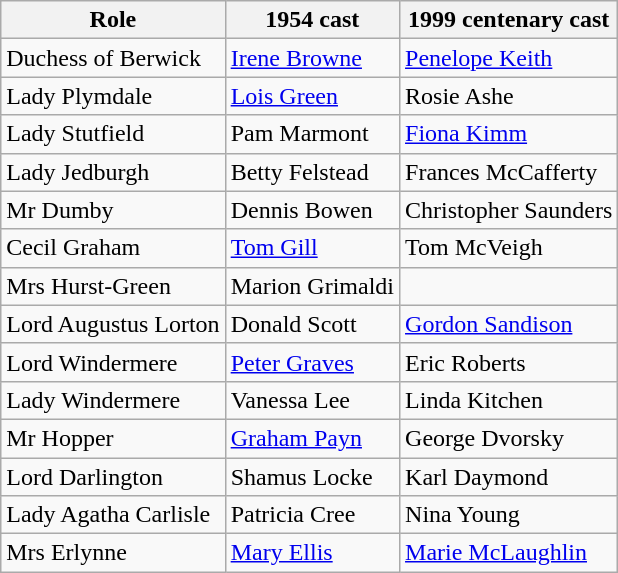<table class="wikitable">
<tr>
<th>Role</th>
<th>1954 cast<br></th>
<th>1999 centenary cast</th>
</tr>
<tr>
<td>Duchess of Berwick</td>
<td><a href='#'>Irene Browne</a></td>
<td><a href='#'>Penelope Keith</a></td>
</tr>
<tr>
<td>Lady Plymdale</td>
<td><a href='#'>Lois Green</a></td>
<td>Rosie Ashe</td>
</tr>
<tr>
<td>Lady Stutfield</td>
<td>Pam Marmont</td>
<td><a href='#'>Fiona Kimm</a></td>
</tr>
<tr>
<td>Lady Jedburgh</td>
<td>Betty Felstead</td>
<td>Frances McCafferty</td>
</tr>
<tr>
<td>Mr Dumby</td>
<td>Dennis Bowen</td>
<td>Christopher Saunders</td>
</tr>
<tr>
<td>Cecil Graham</td>
<td><a href='#'>Tom Gill</a></td>
<td>Tom McVeigh</td>
</tr>
<tr>
<td>Mrs Hurst-Green</td>
<td>Marion Grimaldi</td>
<td></td>
</tr>
<tr>
<td>Lord Augustus Lorton</td>
<td>Donald Scott</td>
<td><a href='#'>Gordon Sandison</a></td>
</tr>
<tr>
<td>Lord Windermere</td>
<td><a href='#'>Peter Graves</a></td>
<td>Eric Roberts</td>
</tr>
<tr>
<td>Lady Windermere</td>
<td>Vanessa Lee</td>
<td>Linda Kitchen</td>
</tr>
<tr>
<td>Mr Hopper</td>
<td><a href='#'>Graham Payn</a></td>
<td>George Dvorsky</td>
</tr>
<tr>
<td>Lord Darlington</td>
<td>Shamus Locke</td>
<td>Karl Daymond</td>
</tr>
<tr>
<td>Lady Agatha Carlisle</td>
<td>Patricia Cree</td>
<td>Nina Young</td>
</tr>
<tr>
<td>Mrs Erlynne</td>
<td><a href='#'>Mary Ellis</a></td>
<td><a href='#'>Marie McLaughlin</a></td>
</tr>
</table>
